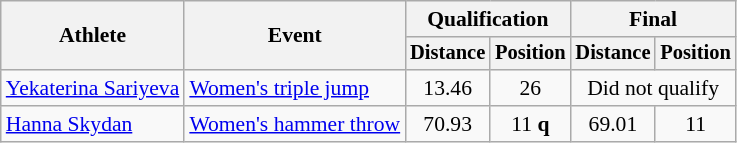<table class=wikitable style=font-size:90%>
<tr>
<th rowspan=2>Athlete</th>
<th rowspan=2>Event</th>
<th colspan=2>Qualification</th>
<th colspan=2>Final</th>
</tr>
<tr style=font-size:95%>
<th>Distance</th>
<th>Position</th>
<th>Distance</th>
<th>Position</th>
</tr>
<tr align=center>
<td align=left><a href='#'>Yekaterina Sariyeva</a></td>
<td align=left><a href='#'>Women's triple jump</a></td>
<td>13.46</td>
<td>26</td>
<td colspan="2">Did not qualify</td>
</tr>
<tr align=center>
<td align=left><a href='#'>Hanna Skydan</a></td>
<td align=left><a href='#'>Women's hammer throw</a></td>
<td>70.93</td>
<td>11 <strong>q</strong></td>
<td>69.01</td>
<td>11</td>
</tr>
</table>
